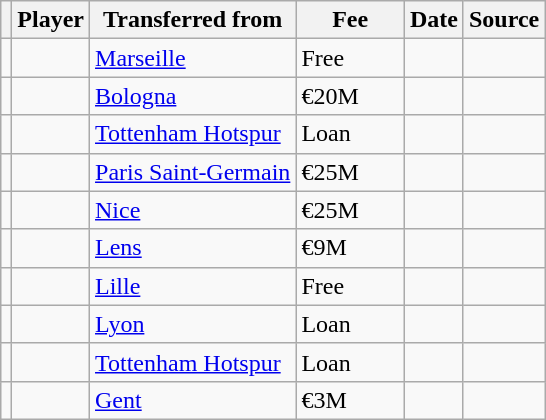<table class="wikitable plainrowheaders sortable">
<tr>
<th></th>
<th scope="col">Player</th>
<th>Transferred from</th>
<th style="width: 65px;">Fee</th>
<th scope="col">Date</th>
<th scope="col">Source</th>
</tr>
<tr>
<td align=center></td>
<td> </td>
<td> <a href='#'>Marseille</a></td>
<td>Free</td>
<td></td>
<td></td>
</tr>
<tr>
<td align=center></td>
<td> </td>
<td> <a href='#'>Bologna</a></td>
<td>€20M</td>
<td></td>
<td></td>
</tr>
<tr>
<td align=center></td>
<td> </td>
<td> <a href='#'>Tottenham Hotspur</a></td>
<td>Loan</td>
<td></td>
<td></td>
</tr>
<tr>
<td align=center></td>
<td> </td>
<td> <a href='#'>Paris Saint-Germain</a></td>
<td>€25M</td>
<td></td>
<td></td>
</tr>
<tr>
<td align=center><br></td>
<td> </td>
<td> <a href='#'>Nice</a></td>
<td>€25M</td>
<td></td>
<td></td>
</tr>
<tr>
<td align=center><br></td>
<td> </td>
<td> <a href='#'>Lens</a></td>
<td>€9M</td>
<td></td>
<td></td>
</tr>
<tr>
<td align=center></td>
<td> </td>
<td> <a href='#'>Lille</a></td>
<td>Free</td>
<td></td>
<td></td>
</tr>
<tr>
<td align=center></td>
<td> </td>
<td> <a href='#'>Lyon</a></td>
<td>Loan</td>
<td></td>
<td></td>
</tr>
<tr>
<td align=center></td>
<td> </td>
<td> <a href='#'>Tottenham Hotspur</a></td>
<td>Loan</td>
<td></td>
<td></td>
</tr>
<tr>
<td align=center></td>
<td> </td>
<td> <a href='#'>Gent</a></td>
<td>€3M</td>
<td></td>
<td></td>
</tr>
</table>
